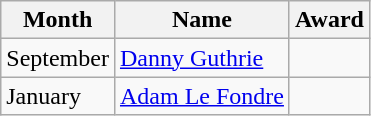<table class="wikitable"  class= style="text-align:center; border:1px #aaa solid; font-size:95%">
<tr>
<th>Month</th>
<th>Name</th>
<th>Award</th>
</tr>
<tr>
<td>September</td>
<td><a href='#'>Danny Guthrie</a></td>
<td></td>
</tr>
<tr>
<td>January</td>
<td><a href='#'>Adam Le Fondre</a></td>
<td></td>
</tr>
</table>
